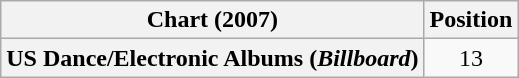<table class="wikitable plainrowheaders">
<tr>
<th scope="col">Chart (2007)</th>
<th scope="col">Position</th>
</tr>
<tr>
<th scope="row">US Dance/Electronic Albums (<em>Billboard</em>)</th>
<td style="text-align:center;">13</td>
</tr>
</table>
